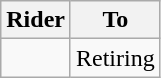<table class="wikitable sortable">
<tr>
<th>Rider</th>
<th>To</th>
</tr>
<tr>
<td></td>
<td>Retiring</td>
</tr>
</table>
